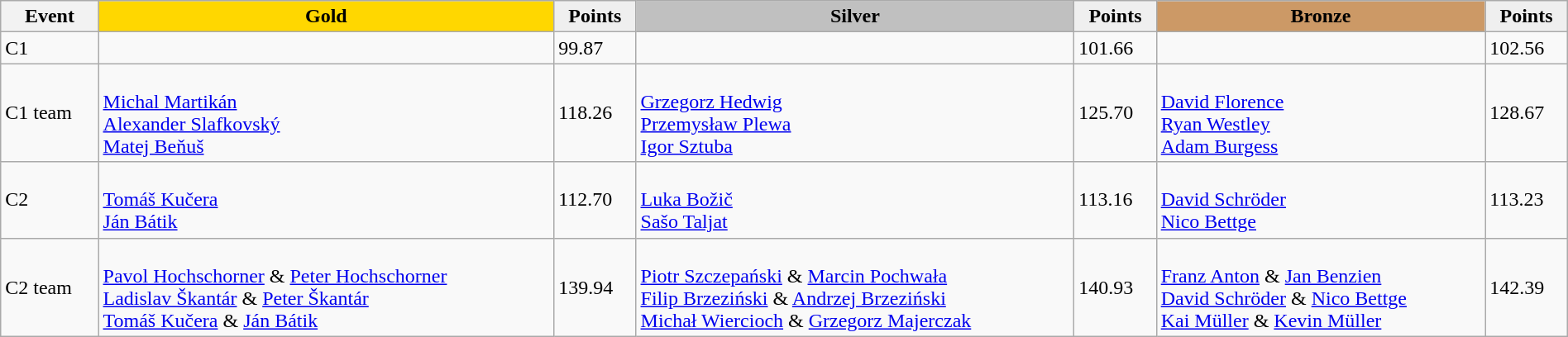<table class="wikitable" width=100%>
<tr>
<th>Event</th>
<td align=center bgcolor="gold"><strong>Gold</strong></td>
<td align=center bgcolor="EFEFEF"><strong>Points</strong></td>
<td align=center bgcolor="silver"><strong>Silver</strong></td>
<td align=center bgcolor="EFEFEF"><strong>Points</strong></td>
<td align=center bgcolor="CC9966"><strong>Bronze</strong></td>
<td align=center bgcolor="EFEFEF"><strong>Points</strong></td>
</tr>
<tr>
<td>C1</td>
<td></td>
<td>99.87</td>
<td></td>
<td>101.66</td>
<td></td>
<td>102.56</td>
</tr>
<tr>
<td>C1 team</td>
<td><br><a href='#'>Michal Martikán</a><br><a href='#'>Alexander Slafkovský</a><br><a href='#'>Matej Beňuš</a></td>
<td>118.26</td>
<td><br><a href='#'>Grzegorz Hedwig</a><br><a href='#'>Przemysław Plewa</a><br><a href='#'>Igor Sztuba</a></td>
<td>125.70</td>
<td><br><a href='#'>David Florence</a><br><a href='#'>Ryan Westley</a><br><a href='#'>Adam Burgess</a></td>
<td>128.67</td>
</tr>
<tr>
<td>C2</td>
<td><br><a href='#'>Tomáš Kučera</a><br><a href='#'>Ján Bátik</a></td>
<td>112.70</td>
<td><br><a href='#'>Luka Božič</a><br><a href='#'>Sašo Taljat</a></td>
<td>113.16</td>
<td><br><a href='#'>David Schröder</a><br><a href='#'>Nico Bettge</a></td>
<td>113.23</td>
</tr>
<tr>
<td>C2 team</td>
<td><br><a href='#'>Pavol Hochschorner</a> & <a href='#'>Peter Hochschorner</a><br><a href='#'>Ladislav Škantár</a> & <a href='#'>Peter Škantár</a><br><a href='#'>Tomáš Kučera</a> & <a href='#'>Ján Bátik</a></td>
<td>139.94</td>
<td><br><a href='#'>Piotr Szczepański</a> & <a href='#'>Marcin Pochwała</a><br><a href='#'>Filip Brzeziński</a> & <a href='#'>Andrzej Brzeziński</a><br><a href='#'>Michał Wiercioch</a> & <a href='#'>Grzegorz Majerczak</a></td>
<td>140.93</td>
<td><br><a href='#'>Franz Anton</a> & <a href='#'>Jan Benzien</a><br><a href='#'>David Schröder</a> & <a href='#'>Nico Bettge</a><br><a href='#'>Kai Müller</a> & <a href='#'>Kevin Müller</a></td>
<td>142.39</td>
</tr>
</table>
